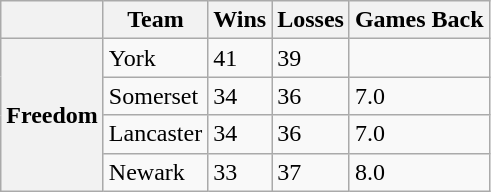<table class="wikitable">
<tr>
<th></th>
<th>Team</th>
<th>Wins</th>
<th>Losses</th>
<th>Games Back</th>
</tr>
<tr>
<th rowspan="4">Freedom</th>
<td>York</td>
<td>41</td>
<td>39</td>
<td> </td>
</tr>
<tr>
<td>Somerset</td>
<td>34</td>
<td>36</td>
<td>7.0</td>
</tr>
<tr>
<td>Lancaster</td>
<td>34</td>
<td>36</td>
<td>7.0</td>
</tr>
<tr>
<td>Newark</td>
<td>33</td>
<td>37</td>
<td>8.0</td>
</tr>
</table>
